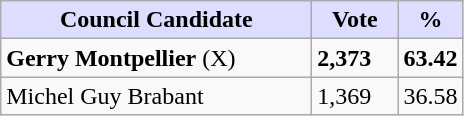<table class="wikitable">
<tr>
<th style="background:#ddf; width:200px;">Council Candidate</th>
<th style="background:#ddf; width:50px;">Vote</th>
<th style="background:#ddf; width:30px;">%</th>
</tr>
<tr>
<td><strong>Gerry Montpellier</strong> (X)</td>
<td><strong>2,373</strong></td>
<td><strong>63.42</strong></td>
</tr>
<tr>
<td>Michel Guy Brabant</td>
<td>1,369</td>
<td>36.58</td>
</tr>
</table>
